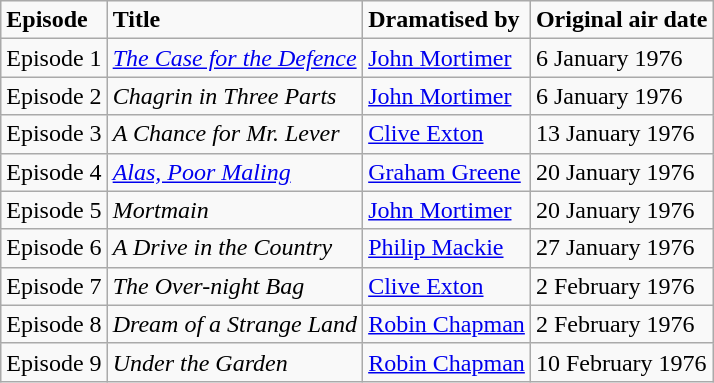<table class="wikitable" border="1">
<tr>
<td><strong>Episode</strong></td>
<td><strong>Title</strong></td>
<td><strong>Dramatised by</strong></td>
<td><strong>Original air date</strong></td>
</tr>
<tr>
<td>Episode 1</td>
<td><em><a href='#'>The Case for the Defence</a></em></td>
<td><a href='#'>John Mortimer</a></td>
<td>6 January 1976</td>
</tr>
<tr>
<td>Episode 2</td>
<td><em>Chagrin in Three Parts</em></td>
<td><a href='#'>John Mortimer</a></td>
<td>6 January 1976</td>
</tr>
<tr>
<td>Episode 3</td>
<td><em>A Chance for Mr. Lever</em></td>
<td><a href='#'>Clive Exton</a></td>
<td>13 January 1976</td>
</tr>
<tr>
<td>Episode 4</td>
<td><em><a href='#'>Alas, Poor Maling</a></em></td>
<td><a href='#'>Graham Greene</a></td>
<td>20 January 1976</td>
</tr>
<tr>
<td>Episode 5</td>
<td><em>Mortmain</em></td>
<td><a href='#'>John Mortimer</a></td>
<td>20 January 1976</td>
</tr>
<tr>
<td>Episode 6</td>
<td><em>A Drive in the Country</em></td>
<td><a href='#'>Philip Mackie</a></td>
<td>27 January 1976</td>
</tr>
<tr>
<td>Episode 7</td>
<td><em>The Over-night Bag</em></td>
<td><a href='#'>Clive Exton</a></td>
<td>2 February 1976</td>
</tr>
<tr>
<td>Episode 8</td>
<td><em>Dream of a Strange Land</em></td>
<td><a href='#'>Robin Chapman</a></td>
<td>2 February 1976</td>
</tr>
<tr>
<td>Episode 9</td>
<td><em>Under the Garden</em></td>
<td><a href='#'>Robin Chapman</a></td>
<td>10 February 1976</td>
</tr>
</table>
